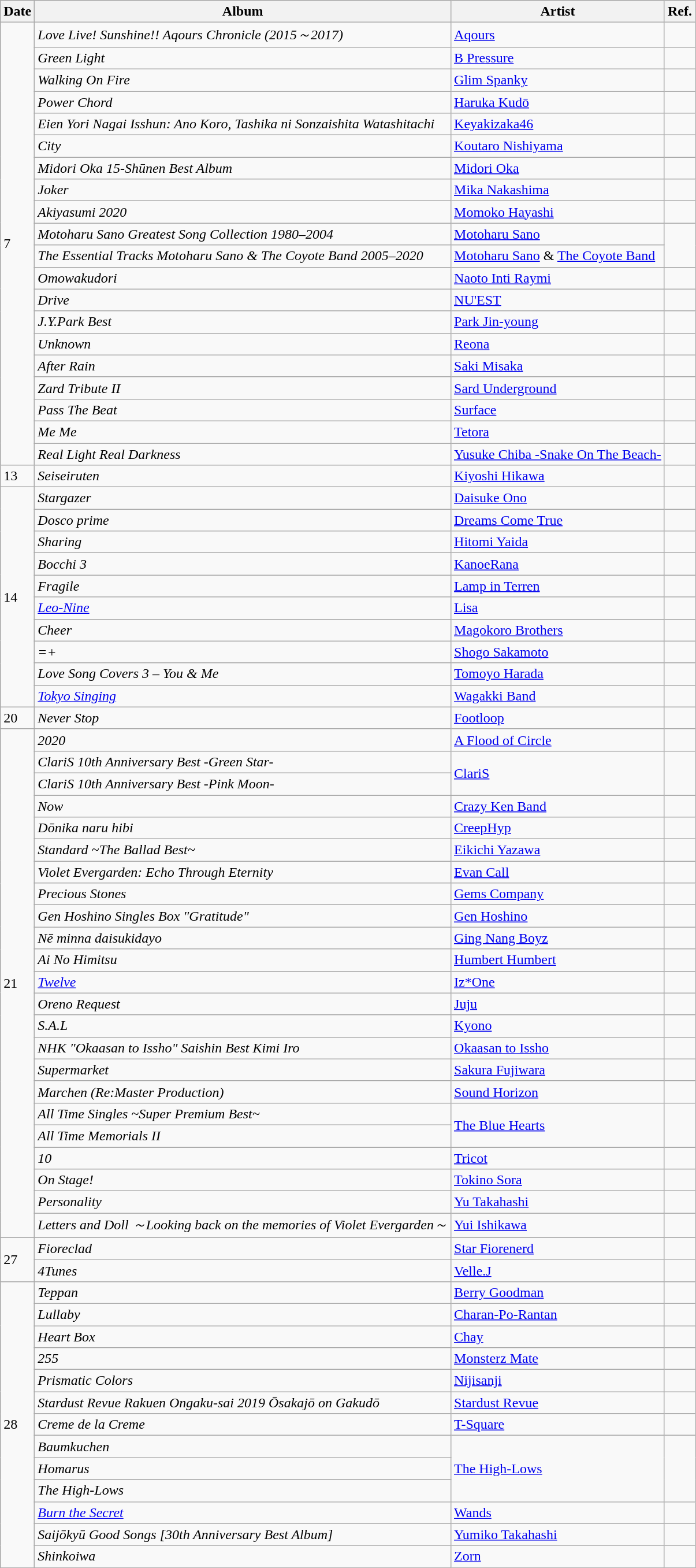<table class="wikitable">
<tr>
<th>Date</th>
<th>Album</th>
<th>Artist</th>
<th>Ref.</th>
</tr>
<tr>
<td rowspan="20">7</td>
<td><em>Love Live! Sunshine!! Aqours Chronicle (2015～2017)</em></td>
<td><a href='#'>Aqours</a></td>
<td></td>
</tr>
<tr>
<td><em>Green Light</em></td>
<td><a href='#'>B Pressure</a></td>
<td></td>
</tr>
<tr>
<td><em>Walking On Fire</em></td>
<td><a href='#'>Glim Spanky</a></td>
<td></td>
</tr>
<tr>
<td><em>Power Chord</em></td>
<td><a href='#'>Haruka Kudō</a></td>
<td></td>
</tr>
<tr>
<td><em>Eien Yori Nagai Isshun: Ano Koro, Tashika ni Sonzaishita Watashitachi</em></td>
<td><a href='#'>Keyakizaka46</a></td>
<td></td>
</tr>
<tr>
<td><em>City</em></td>
<td><a href='#'>Koutaro Nishiyama</a></td>
<td></td>
</tr>
<tr>
<td><em>Midori Oka 15-Shūnen Best Album</em></td>
<td><a href='#'>Midori Oka</a></td>
<td></td>
</tr>
<tr>
<td><em>Joker</em></td>
<td><a href='#'>Mika Nakashima</a></td>
<td></td>
</tr>
<tr>
<td><em>Akiyasumi 2020</em></td>
<td><a href='#'>Momoko Hayashi</a></td>
<td></td>
</tr>
<tr>
<td><em>Motoharu Sano Greatest Song Collection 1980–2004</em></td>
<td><a href='#'>Motoharu Sano</a></td>
<td rowspan="2"></td>
</tr>
<tr>
<td><em>The Essential Tracks Motoharu Sano & The Coyote Band 2005–2020</em></td>
<td><a href='#'>Motoharu Sano</a> & <a href='#'>The Coyote Band</a></td>
</tr>
<tr>
<td><em>Omowakudori</em></td>
<td><a href='#'>Naoto Inti Raymi</a></td>
<td></td>
</tr>
<tr>
<td><em>Drive</em></td>
<td><a href='#'>NU'EST</a></td>
<td></td>
</tr>
<tr>
<td><em>J.Y.Park Best</em></td>
<td><a href='#'>Park Jin-young</a></td>
<td></td>
</tr>
<tr>
<td><em>Unknown</em></td>
<td><a href='#'>Reona</a></td>
<td></td>
</tr>
<tr>
<td><em>After Rain</em></td>
<td><a href='#'>Saki Misaka</a></td>
<td></td>
</tr>
<tr>
<td><em>Zard Tribute II</em></td>
<td><a href='#'>Sard Underground</a></td>
<td></td>
</tr>
<tr>
<td><em>Pass The Beat</em></td>
<td><a href='#'>Surface</a></td>
<td></td>
</tr>
<tr>
<td><em>Me Me</em></td>
<td><a href='#'>Tetora</a></td>
<td></td>
</tr>
<tr>
<td><em>Real Light Real Darkness</em></td>
<td><a href='#'>Yusuke Chiba -Snake On The Beach-</a></td>
<td></td>
</tr>
<tr>
<td>13</td>
<td><em>Seiseiruten</em></td>
<td><a href='#'>Kiyoshi Hikawa</a></td>
<td></td>
</tr>
<tr>
<td rowspan="10">14</td>
<td><em>Stargazer</em></td>
<td><a href='#'>Daisuke Ono</a></td>
<td></td>
</tr>
<tr>
<td><em>Dosco prime</em></td>
<td><a href='#'>Dreams Come True</a></td>
<td></td>
</tr>
<tr>
<td><em>Sharing</em></td>
<td><a href='#'>Hitomi Yaida</a></td>
<td></td>
</tr>
<tr>
<td><em>Bocchi 3</em></td>
<td><a href='#'>KanoeRana</a></td>
<td></td>
</tr>
<tr>
<td><em>Fragile</em></td>
<td><a href='#'>Lamp in Terren</a></td>
<td></td>
</tr>
<tr>
<td><em><a href='#'>Leo-Nine</a></em></td>
<td><a href='#'>Lisa</a></td>
<td></td>
</tr>
<tr>
<td><em>Cheer</em></td>
<td><a href='#'>Magokoro Brothers</a></td>
<td></td>
</tr>
<tr>
<td><em>=+</em></td>
<td><a href='#'>Shogo Sakamoto</a></td>
<td></td>
</tr>
<tr>
<td><em>Love Song Covers 3 – You & Me</em></td>
<td><a href='#'>Tomoyo Harada</a></td>
<td></td>
</tr>
<tr>
<td><em><a href='#'>Tokyo Singing</a></em></td>
<td><a href='#'>Wagakki Band</a></td>
<td></td>
</tr>
<tr>
<td>20</td>
<td><em>Never Stop</em></td>
<td><a href='#'>Footloop</a></td>
<td></td>
</tr>
<tr>
<td rowspan="23">21</td>
<td><em>2020</em></td>
<td><a href='#'>A Flood of Circle</a></td>
<td></td>
</tr>
<tr>
<td><em>ClariS 10th Anniversary Best -Green Star-</em></td>
<td rowspan="2"><a href='#'>ClariS</a></td>
<td rowspan="2"></td>
</tr>
<tr>
<td><em>ClariS 10th Anniversary Best -Pink Moon-</em></td>
</tr>
<tr>
<td><em>Now</em></td>
<td><a href='#'>Crazy Ken Band</a></td>
<td></td>
</tr>
<tr>
<td><em>Dōnika naru hibi</em></td>
<td><a href='#'>CreepHyp</a></td>
<td></td>
</tr>
<tr>
<td><em>Standard ~The Ballad Best~</em></td>
<td><a href='#'>Eikichi Yazawa</a></td>
<td></td>
</tr>
<tr>
<td><em>Violet Evergarden: Echo Through Eternity</em></td>
<td><a href='#'>Evan Call</a></td>
<td></td>
</tr>
<tr>
<td><em>Precious Stones</em></td>
<td><a href='#'>Gems Company</a></td>
<td></td>
</tr>
<tr>
<td><em>Gen Hoshino Singles Box "Gratitude"</em></td>
<td><a href='#'>Gen Hoshino</a></td>
<td></td>
</tr>
<tr>
<td><em>Nē minna daisukidayo</em></td>
<td><a href='#'>Ging Nang Boyz</a></td>
<td></td>
</tr>
<tr>
<td><em>Ai No Himitsu</em></td>
<td><a href='#'>Humbert Humbert</a></td>
<td></td>
</tr>
<tr>
<td><em><a href='#'>Twelve</a></em></td>
<td><a href='#'>Iz*One</a></td>
<td></td>
</tr>
<tr>
<td><em>Oreno Request</em></td>
<td><a href='#'>Juju</a></td>
<td></td>
</tr>
<tr>
<td><em>S.A.L</em></td>
<td><a href='#'>Kyono</a></td>
<td></td>
</tr>
<tr>
<td><em>NHK "Okaasan to Issho" Saishin Best Kimi Iro</em></td>
<td><a href='#'>Okaasan to Issho</a></td>
<td></td>
</tr>
<tr>
<td><em>Supermarket</em></td>
<td><a href='#'>Sakura Fujiwara</a></td>
<td></td>
</tr>
<tr>
<td><em>Marchen (Re:Master Production)</em></td>
<td><a href='#'>Sound Horizon</a></td>
<td></td>
</tr>
<tr>
<td><em>All Time Singles ~Super Premium Best~</em></td>
<td rowspan="2"><a href='#'>The Blue Hearts</a></td>
<td rowspan="2"></td>
</tr>
<tr>
<td><em>All Time Memorials II</em></td>
</tr>
<tr>
<td><em>10</em></td>
<td><a href='#'>Tricot</a></td>
<td></td>
</tr>
<tr>
<td><em>On Stage!</em></td>
<td><a href='#'>Tokino Sora</a></td>
<td></td>
</tr>
<tr>
<td><em>Personality</em></td>
<td><a href='#'>Yu Takahashi</a></td>
<td></td>
</tr>
<tr>
<td><em>Letters and Doll ～Looking back on the memories of Violet Evergarden～</em></td>
<td><a href='#'>Yui Ishikawa</a></td>
<td></td>
</tr>
<tr>
<td rowspan="2">27</td>
<td><em>Fioreclad</em></td>
<td><a href='#'>Star Fiorenerd</a></td>
<td></td>
</tr>
<tr>
<td><em>4Tunes</em></td>
<td><a href='#'>Velle.J</a></td>
<td></td>
</tr>
<tr>
<td rowspan="13">28</td>
<td><em>Teppan</em></td>
<td><a href='#'>Berry Goodman</a></td>
<td></td>
</tr>
<tr>
<td><em>Lullaby</em></td>
<td><a href='#'>Charan-Po-Rantan</a></td>
<td></td>
</tr>
<tr>
<td><em>Heart Box</em></td>
<td><a href='#'>Chay</a></td>
<td></td>
</tr>
<tr>
<td><em>255</em></td>
<td><a href='#'>Monsterz Mate</a></td>
<td></td>
</tr>
<tr>
<td><em>Prismatic Colors</em></td>
<td><a href='#'>Nijisanji</a></td>
<td></td>
</tr>
<tr>
<td><em>Stardust Revue Rakuen Ongaku-sai 2019 Ōsakajō on Gakudō</em></td>
<td><a href='#'>Stardust Revue</a></td>
<td></td>
</tr>
<tr>
<td><em>Creme de la Creme</em></td>
<td><a href='#'>T-Square</a></td>
<td></td>
</tr>
<tr>
<td><em>Baumkuchen</em></td>
<td rowspan="3"><a href='#'>The High-Lows</a></td>
<td rowspan="3"></td>
</tr>
<tr>
<td><em>Homarus</em></td>
</tr>
<tr>
<td><em>The High-Lows</em></td>
</tr>
<tr>
<td><em><a href='#'>Burn the Secret</a></em></td>
<td><a href='#'>Wands</a></td>
<td></td>
</tr>
<tr>
<td><em>Saijōkyū Good Songs [30th Anniversary Best Album]</em></td>
<td><a href='#'>Yumiko Takahashi</a></td>
<td></td>
</tr>
<tr>
<td><em>Shinkoiwa</em></td>
<td><a href='#'>Zorn</a></td>
<td></td>
</tr>
</table>
